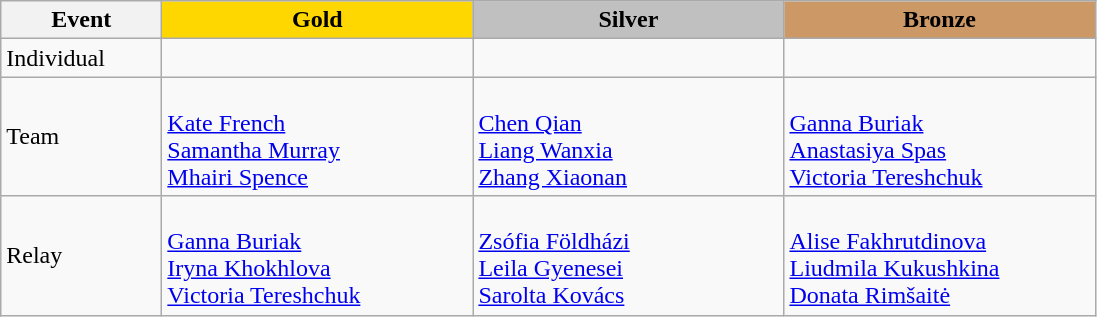<table class="wikitable">
<tr>
<th width="100">Event</th>
<th style="background-color:gold;" width="200"> Gold</th>
<th style="background-color:silver;" width="200"> Silver</th>
<th style="background-color:#CC9966;" width="200"> Bronze</th>
</tr>
<tr>
<td>Individual</td>
<td></td>
<td></td>
<td></td>
</tr>
<tr>
<td>Team</td>
<td><br><a href='#'>Kate French</a><br><a href='#'>Samantha Murray</a><br><a href='#'>Mhairi Spence</a></td>
<td><br><a href='#'>Chen Qian</a><br><a href='#'>Liang Wanxia</a><br><a href='#'>Zhang Xiaonan</a></td>
<td><br><a href='#'>Ganna Buriak</a><br><a href='#'>Anastasiya Spas</a><br><a href='#'>Victoria Tereshchuk</a></td>
</tr>
<tr>
<td>Relay</td>
<td><br><a href='#'>Ganna Buriak</a><br><a href='#'>Iryna Khokhlova</a><br><a href='#'>Victoria Tereshchuk</a></td>
<td><br><a href='#'>Zsófia Földházi</a><br><a href='#'>Leila Gyenesei</a><br><a href='#'>Sarolta Kovács</a></td>
<td><br><a href='#'>Alise Fakhrutdinova</a><br><a href='#'>Liudmila Kukushkina</a><br><a href='#'>Donata Rimšaitė</a></td>
</tr>
</table>
